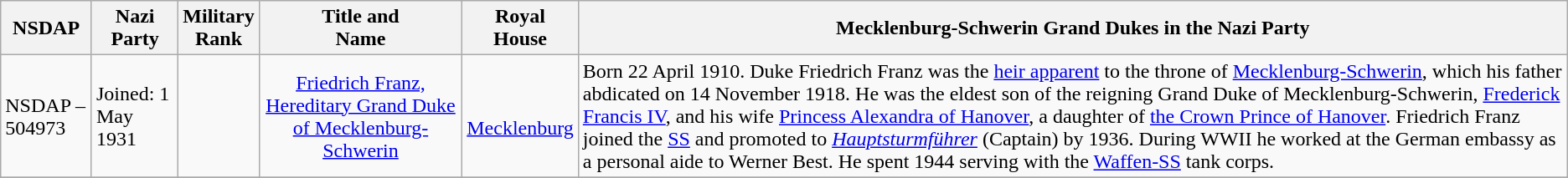<table class="wikitable">
<tr>
<th>NSDAP</th>
<th>Nazi Party</th>
<th>Military<br>Rank</th>
<th>Title and<br>Name</th>
<th>Royal<br>House</th>
<th>Mecklenburg-Schwerin Grand Dukes in the Nazi Party</th>
</tr>
<tr>
<td>NSDAP – 504973</td>
<td>Joined: 1 May 1931</td>
<td><br><br></td>
<td align="center"><a href='#'>Friedrich Franz, Hereditary Grand Duke of Mecklenburg-Schwerin</a></td>
<td align="center"><br><a href='#'>Mecklenburg</a></td>
<td>Born 22 April 1910. Duke Friedrich Franz was the <a href='#'>heir apparent</a> to the throne of <a href='#'>Mecklenburg-Schwerin</a>, which his father abdicated on 14 November 1918. He was the eldest son of the reigning Grand Duke of Mecklenburg-Schwerin, <a href='#'>Frederick Francis IV</a>, and his wife <a href='#'>Princess Alexandra of Hanover</a>, a daughter of <a href='#'>the Crown Prince of Hanover</a>. Friedrich Franz joined the <a href='#'>SS</a> and promoted to <em><a href='#'>Hauptsturmführer</a></em> (Captain) by 1936. During WWII he worked at the German embassy as a personal aide to Werner Best. He spent 1944 serving with the <a href='#'>Waffen-SS</a> tank corps.</td>
</tr>
<tr>
</tr>
</table>
